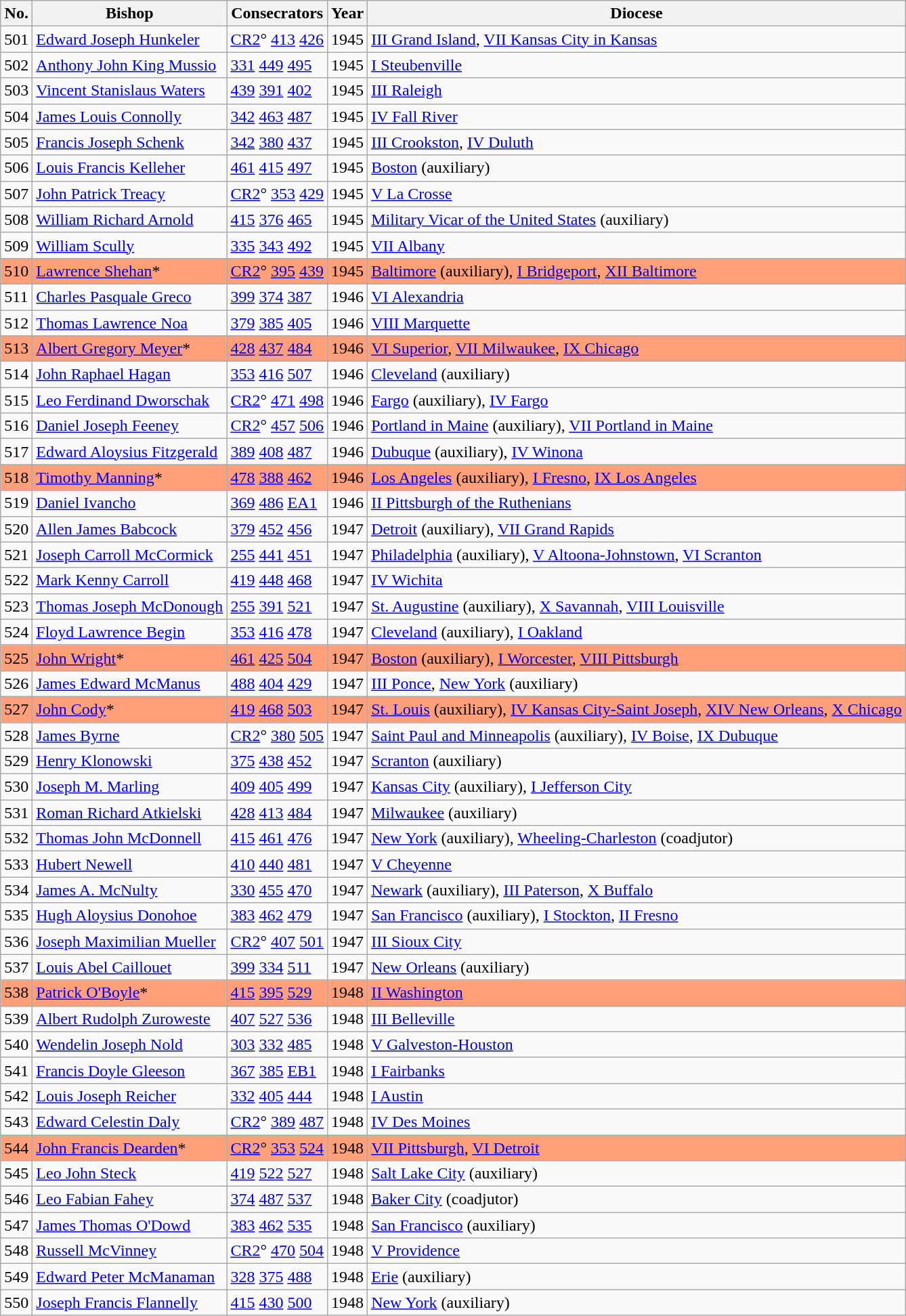<table class="wikitable">
<tr>
<th>No.</th>
<th>Bishop</th>
<th>Consecrators</th>
<th>Year</th>
<th>Diocese</th>
</tr>
<tr>
<td>501</td>
<td><a href='#'>Edward Joseph Hunkeler</a></td>
<td><a href='#'>CR2</a>° <a href='#'>413</a> <a href='#'>426</a></td>
<td>1945</td>
<td><a href='#'>III Grand Island</a>, <a href='#'>VII Kansas City in Kansas</a></td>
</tr>
<tr>
<td>502</td>
<td><a href='#'>Anthony John King Mussio</a></td>
<td><a href='#'>331</a> <a href='#'>449</a> <a href='#'>495</a></td>
<td>1945</td>
<td><a href='#'>I Steubenville</a></td>
</tr>
<tr>
<td>503</td>
<td><a href='#'>Vincent Stanislaus Waters</a></td>
<td><a href='#'>439</a> <a href='#'>391</a> <a href='#'>402</a></td>
<td>1945</td>
<td><a href='#'>III Raleigh</a></td>
</tr>
<tr>
<td>504</td>
<td><a href='#'>James Louis Connolly</a></td>
<td><a href='#'>342</a> <a href='#'>463</a> <a href='#'>487</a></td>
<td>1945</td>
<td><a href='#'>IV Fall River</a></td>
</tr>
<tr>
<td>505</td>
<td><a href='#'>Francis Joseph Schenk</a></td>
<td><a href='#'>342</a> <a href='#'>380</a> <a href='#'>437</a></td>
<td>1945</td>
<td><a href='#'>III Crookston</a>, <a href='#'>IV Duluth</a></td>
</tr>
<tr>
<td>506</td>
<td><a href='#'>Louis Francis Kelleher</a></td>
<td><a href='#'>461</a> <a href='#'>415</a> <a href='#'>497</a></td>
<td>1945</td>
<td><a href='#'>Boston</a> (auxiliary)</td>
</tr>
<tr>
<td>507</td>
<td><a href='#'>John Patrick Treacy</a></td>
<td><a href='#'>CR2</a>° <a href='#'>353</a> <a href='#'>429</a></td>
<td>1945</td>
<td><a href='#'>V La Crosse</a></td>
</tr>
<tr>
<td>508</td>
<td><a href='#'>William Richard Arnold</a></td>
<td><a href='#'>415</a> <a href='#'>376</a> <a href='#'>465</a></td>
<td>1945</td>
<td><a href='#'>Military Vicar of the United States</a> (auxiliary)</td>
</tr>
<tr>
<td>509</td>
<td><a href='#'>William Scully</a></td>
<td><a href='#'>335</a> <a href='#'>343</a> <a href='#'>492</a></td>
<td>1945</td>
<td><a href='#'>VII Albany</a></td>
</tr>
<tr bgcolor="#FFA07A">
<td>510</td>
<td><a href='#'>Lawrence Shehan</a>*</td>
<td><a href='#'>CR2</a>° <a href='#'>395</a> <a href='#'>439</a></td>
<td>1945</td>
<td><a href='#'>Baltimore</a> (auxiliary), <a href='#'>I Bridgeport</a>, <a href='#'>XII Baltimore</a></td>
</tr>
<tr>
<td>511</td>
<td><a href='#'>Charles Pasquale Greco</a></td>
<td><a href='#'>399</a> <a href='#'>374</a> <a href='#'>387</a></td>
<td>1946</td>
<td><a href='#'>VI Alexandria</a></td>
</tr>
<tr>
<td>512</td>
<td><a href='#'>Thomas Lawrence Noa</a></td>
<td><a href='#'>379</a> <a href='#'>385</a> <a href='#'>405</a></td>
<td>1946</td>
<td><a href='#'>VIII Marquette</a></td>
</tr>
<tr bgcolor="#FFA07A">
<td>513</td>
<td><a href='#'>Albert Gregory Meyer</a>*</td>
<td><a href='#'>428</a> <a href='#'>437</a> <a href='#'>484</a></td>
<td>1946</td>
<td><a href='#'>VI Superior</a>, <a href='#'>VII Milwaukee</a>, <a href='#'>IX Chicago</a></td>
</tr>
<tr>
<td>514</td>
<td><a href='#'>John Raphael Hagan</a></td>
<td><a href='#'>353</a> <a href='#'>416</a> <a href='#'>507</a></td>
<td>1946</td>
<td><a href='#'>Cleveland</a> (auxiliary)</td>
</tr>
<tr>
<td>515</td>
<td><a href='#'>Leo Ferdinand Dworschak</a></td>
<td><a href='#'>CR2</a>° <a href='#'>471</a> <a href='#'>498</a></td>
<td>1946</td>
<td><a href='#'>Fargo</a> (auxiliary), <a href='#'>IV Fargo</a></td>
</tr>
<tr>
<td>516</td>
<td><a href='#'>Daniel Joseph Feeney</a></td>
<td><a href='#'>CR2</a>° <a href='#'>457</a> <a href='#'>506</a></td>
<td>1946</td>
<td><a href='#'>Portland in Maine</a> (auxiliary), <a href='#'>VII Portland in Maine</a></td>
</tr>
<tr>
<td>517</td>
<td><a href='#'>Edward Aloysius Fitzgerald</a></td>
<td><a href='#'>389</a> <a href='#'>408</a> <a href='#'>487</a></td>
<td>1946</td>
<td><a href='#'>Dubuque</a> (auxiliary), <a href='#'>IV Winona</a></td>
</tr>
<tr bgcolor="#FFA07A">
<td>518</td>
<td><a href='#'>Timothy Manning</a>*</td>
<td><a href='#'>478</a> <a href='#'>388</a> <a href='#'>462</a></td>
<td>1946</td>
<td><a href='#'>Los Angeles</a> (auxiliary), <a href='#'>I Fresno</a>, <a href='#'>IX Los Angeles</a></td>
</tr>
<tr>
<td>519</td>
<td><a href='#'>Daniel Ivancho</a></td>
<td><a href='#'>369</a> <a href='#'>486</a> <a href='#'>EA1</a></td>
<td>1946</td>
<td><a href='#'>II Pittsburgh of the Ruthenians</a></td>
</tr>
<tr>
<td>520</td>
<td><a href='#'>Allen James Babcock</a></td>
<td><a href='#'>379</a> <a href='#'>452</a> <a href='#'>456</a></td>
<td>1947</td>
<td><a href='#'>Detroit</a> (auxiliary), <a href='#'>VII Grand Rapids</a></td>
</tr>
<tr>
<td>521</td>
<td><a href='#'>Joseph Carroll McCormick</a></td>
<td><a href='#'>255</a> <a href='#'>441</a> <a href='#'>451</a></td>
<td>1947</td>
<td><a href='#'>Philadelphia</a> (auxiliary), <a href='#'>V Altoona-Johnstown</a>, <a href='#'>VI Scranton</a></td>
</tr>
<tr>
<td>522</td>
<td><a href='#'>Mark Kenny Carroll</a></td>
<td><a href='#'>419</a> <a href='#'>448</a> <a href='#'>468</a></td>
<td>1947</td>
<td><a href='#'>IV Wichita</a></td>
</tr>
<tr>
<td>523</td>
<td><a href='#'>Thomas Joseph McDonough</a></td>
<td><a href='#'>255</a> <a href='#'>391</a> <a href='#'>521</a></td>
<td>1947</td>
<td><a href='#'>St. Augustine</a> (auxiliary), <a href='#'>X Savannah</a>, <a href='#'>VIII Louisville</a></td>
</tr>
<tr>
<td>524</td>
<td><a href='#'>Floyd Lawrence Begin</a></td>
<td><a href='#'>353</a> <a href='#'>416</a> <a href='#'>478</a></td>
<td>1947</td>
<td><a href='#'>Cleveland</a> (auxiliary), <a href='#'>I Oakland</a></td>
</tr>
<tr bgcolor="#FFA07A">
<td>525</td>
<td><a href='#'>John Wright</a>*</td>
<td><a href='#'>461</a> <a href='#'>425</a> <a href='#'>504</a></td>
<td>1947</td>
<td><a href='#'>Boston</a> (auxiliary), <a href='#'>I Worcester</a>, <a href='#'>VIII Pittsburgh</a></td>
</tr>
<tr>
<td>526</td>
<td><a href='#'>James Edward McManus</a></td>
<td><a href='#'>488</a> <a href='#'>404</a> <a href='#'>429</a></td>
<td>1947</td>
<td><a href='#'>III Ponce</a>, <a href='#'>New York</a> (auxiliary)</td>
</tr>
<tr bgcolor="#FFA07A">
<td>527</td>
<td><a href='#'>John Cody</a>*</td>
<td><a href='#'>419</a> <a href='#'>468</a> <a href='#'>503</a></td>
<td>1947</td>
<td><a href='#'>St. Louis</a> (auxiliary), <a href='#'>IV Kansas City-Saint Joseph</a>, <a href='#'>XIV New Orleans</a>, <a href='#'>X Chicago</a></td>
</tr>
<tr>
<td>528</td>
<td><a href='#'>James Byrne</a></td>
<td><a href='#'>CR2</a>° <a href='#'>380</a> <a href='#'>505</a></td>
<td>1947</td>
<td><a href='#'>Saint Paul and Minneapolis</a> (auxiliary), <a href='#'>IV Boise</a>, <a href='#'>IX Dubuque</a></td>
</tr>
<tr>
<td>529</td>
<td><a href='#'>Henry Klonowski</a></td>
<td><a href='#'>375</a> <a href='#'>438</a> <a href='#'>452</a></td>
<td>1947</td>
<td><a href='#'>Scranton</a> (auxiliary)</td>
</tr>
<tr>
<td>530</td>
<td><a href='#'>Joseph M. Marling</a></td>
<td><a href='#'>409</a> <a href='#'>405</a> <a href='#'>499</a></td>
<td>1947</td>
<td><a href='#'>Kansas City</a> (auxiliary), <a href='#'>I Jefferson City</a></td>
</tr>
<tr>
<td>531</td>
<td><a href='#'>Roman Richard Atkielski</a></td>
<td><a href='#'>428</a> <a href='#'>413</a> <a href='#'>484</a></td>
<td>1947</td>
<td><a href='#'>Milwaukee</a> (auxiliary)</td>
</tr>
<tr>
<td>532</td>
<td><a href='#'>Thomas John McDonnell</a></td>
<td><a href='#'>415</a> <a href='#'>461</a> <a href='#'>476</a></td>
<td>1947</td>
<td><a href='#'>New York</a> (auxiliary), <a href='#'>Wheeling-Charleston</a> (coadjutor)</td>
</tr>
<tr>
<td>533</td>
<td><a href='#'>Hubert Newell</a></td>
<td><a href='#'>410</a> <a href='#'>440</a> <a href='#'>481</a></td>
<td>1947</td>
<td><a href='#'>V Cheyenne</a></td>
</tr>
<tr>
<td>534</td>
<td><a href='#'>James A. McNulty</a></td>
<td><a href='#'>330</a> <a href='#'>455</a> <a href='#'>470</a></td>
<td>1947</td>
<td><a href='#'>Newark</a> (auxiliary), <a href='#'>III Paterson</a>, <a href='#'>X Buffalo</a></td>
</tr>
<tr>
<td>535</td>
<td><a href='#'>Hugh Aloysius Donohoe</a></td>
<td><a href='#'>383</a> <a href='#'>462</a> <a href='#'>479</a></td>
<td>1947</td>
<td><a href='#'>San Francisco</a> (auxiliary), <a href='#'>I Stockton</a>, <a href='#'>II Fresno</a></td>
</tr>
<tr>
<td>536</td>
<td><a href='#'>Joseph Maximilian Mueller</a></td>
<td><a href='#'>CR2</a>° <a href='#'>407</a> <a href='#'>501</a></td>
<td>1947</td>
<td><a href='#'>III Sioux City</a></td>
</tr>
<tr>
<td>537</td>
<td><a href='#'>Louis Abel Caillouet</a></td>
<td><a href='#'>399</a> <a href='#'>334</a> <a href='#'>511</a></td>
<td>1947</td>
<td><a href='#'>New Orleans</a> (auxiliary)</td>
</tr>
<tr bgcolor="#FFA07A">
<td>538</td>
<td><a href='#'>Patrick O'Boyle</a>*</td>
<td><a href='#'>415</a> <a href='#'>395</a> <a href='#'>529</a></td>
<td>1948</td>
<td><a href='#'>II Washington</a></td>
</tr>
<tr>
<td>539</td>
<td><a href='#'>Albert Rudolph Zuroweste</a></td>
<td><a href='#'>407</a> <a href='#'>527</a> <a href='#'>536</a></td>
<td>1948</td>
<td><a href='#'>III Belleville</a></td>
</tr>
<tr>
<td>540</td>
<td><a href='#'>Wendelin Joseph Nold</a></td>
<td><a href='#'>303</a> <a href='#'>332</a> <a href='#'>485</a></td>
<td>1948</td>
<td><a href='#'>V Galveston-Houston</a></td>
</tr>
<tr>
<td>541</td>
<td><a href='#'>Francis Doyle Gleeson</a></td>
<td><a href='#'>367</a> <a href='#'>385</a> <a href='#'>EB1</a></td>
<td>1948</td>
<td><a href='#'>I Fairbanks</a></td>
</tr>
<tr>
<td>542</td>
<td><a href='#'>Louis Joseph Reicher</a></td>
<td><a href='#'>332</a> <a href='#'>405</a> <a href='#'>444</a></td>
<td>1948</td>
<td><a href='#'>I Austin</a></td>
</tr>
<tr>
<td>543</td>
<td><a href='#'>Edward Celestin Daly</a></td>
<td><a href='#'>CR2</a>° <a href='#'>389</a> <a href='#'>487</a></td>
<td>1948</td>
<td><a href='#'>IV Des Moines</a></td>
</tr>
<tr bgcolor="#FFA07A">
<td>544</td>
<td><a href='#'>John Francis Dearden</a>*</td>
<td><a href='#'>CR2</a>° <a href='#'>353</a> <a href='#'>524</a></td>
<td>1948</td>
<td><a href='#'>VII Pittsburgh</a>, <a href='#'>VI Detroit</a></td>
</tr>
<tr>
<td>545</td>
<td><a href='#'>Leo John Steck</a></td>
<td><a href='#'>419</a> <a href='#'>522</a> <a href='#'>527</a></td>
<td>1948</td>
<td><a href='#'>Salt Lake City</a> (auxiliary)</td>
</tr>
<tr>
<td>546</td>
<td><a href='#'>Leo Fabian Fahey</a></td>
<td><a href='#'>374</a> <a href='#'>487</a> <a href='#'>537</a></td>
<td>1948</td>
<td><a href='#'>Baker City</a> (coadjutor)</td>
</tr>
<tr>
<td>547</td>
<td><a href='#'>James Thomas O'Dowd</a></td>
<td><a href='#'>383</a> <a href='#'>462</a> <a href='#'>535</a></td>
<td>1948</td>
<td><a href='#'>San Francisco</a> (auxiliary)</td>
</tr>
<tr>
<td>548</td>
<td><a href='#'>Russell McVinney</a></td>
<td><a href='#'>CR2</a>° <a href='#'>470</a> <a href='#'>504</a></td>
<td>1948</td>
<td><a href='#'>V Providence</a></td>
</tr>
<tr>
<td>549</td>
<td><a href='#'>Edward Peter McManaman</a></td>
<td><a href='#'>328</a> <a href='#'>375</a> <a href='#'>488</a></td>
<td>1948</td>
<td><a href='#'>Erie</a> (auxiliary)</td>
</tr>
<tr>
<td>550</td>
<td><a href='#'>Joseph Francis Flannelly</a></td>
<td><a href='#'>415</a> <a href='#'>430</a> <a href='#'>500</a></td>
<td>1948</td>
<td><a href='#'>New York</a> (auxiliary)</td>
</tr>
</table>
